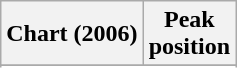<table class="wikitable sortable">
<tr>
<th>Chart (2006)</th>
<th>Peak<br>position</th>
</tr>
<tr>
</tr>
<tr>
</tr>
</table>
